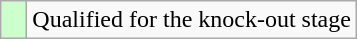<table class="wikitable">
<tr>
<td width=10px bgcolor="#ccffcc"></td>
<td>Qualified for the knock-out stage</td>
</tr>
</table>
